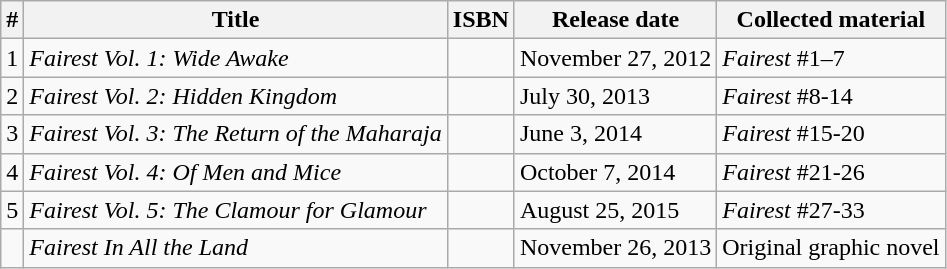<table class="wikitable">
<tr>
<th>#</th>
<th>Title</th>
<th>ISBN</th>
<th>Release date</th>
<th>Collected material</th>
</tr>
<tr>
<td>1</td>
<td><em>Fairest Vol. 1: Wide Awake</em></td>
<td></td>
<td>November 27, 2012</td>
<td><em>Fairest</em> #1–7</td>
</tr>
<tr>
<td>2</td>
<td><em>Fairest Vol. 2: Hidden Kingdom</em></td>
<td></td>
<td>July 30, 2013</td>
<td><em>Fairest</em> #8-14</td>
</tr>
<tr>
<td>3</td>
<td><em>Fairest Vol. 3: The Return of the Maharaja</em></td>
<td></td>
<td>June 3, 2014</td>
<td><em>Fairest</em> #15-20</td>
</tr>
<tr>
<td>4</td>
<td><em>Fairest Vol. 4: Of Men and Mice</em></td>
<td></td>
<td>October 7, 2014</td>
<td><em>Fairest</em> #21-26</td>
</tr>
<tr>
<td>5</td>
<td><em>Fairest Vol. 5: The Clamour for Glamour</em></td>
<td></td>
<td>August 25, 2015</td>
<td><em>Fairest</em> #27-33</td>
</tr>
<tr>
<td></td>
<td><em>Fairest In All the Land</em></td>
<td></td>
<td>November 26, 2013</td>
<td>Original graphic novel</td>
</tr>
</table>
